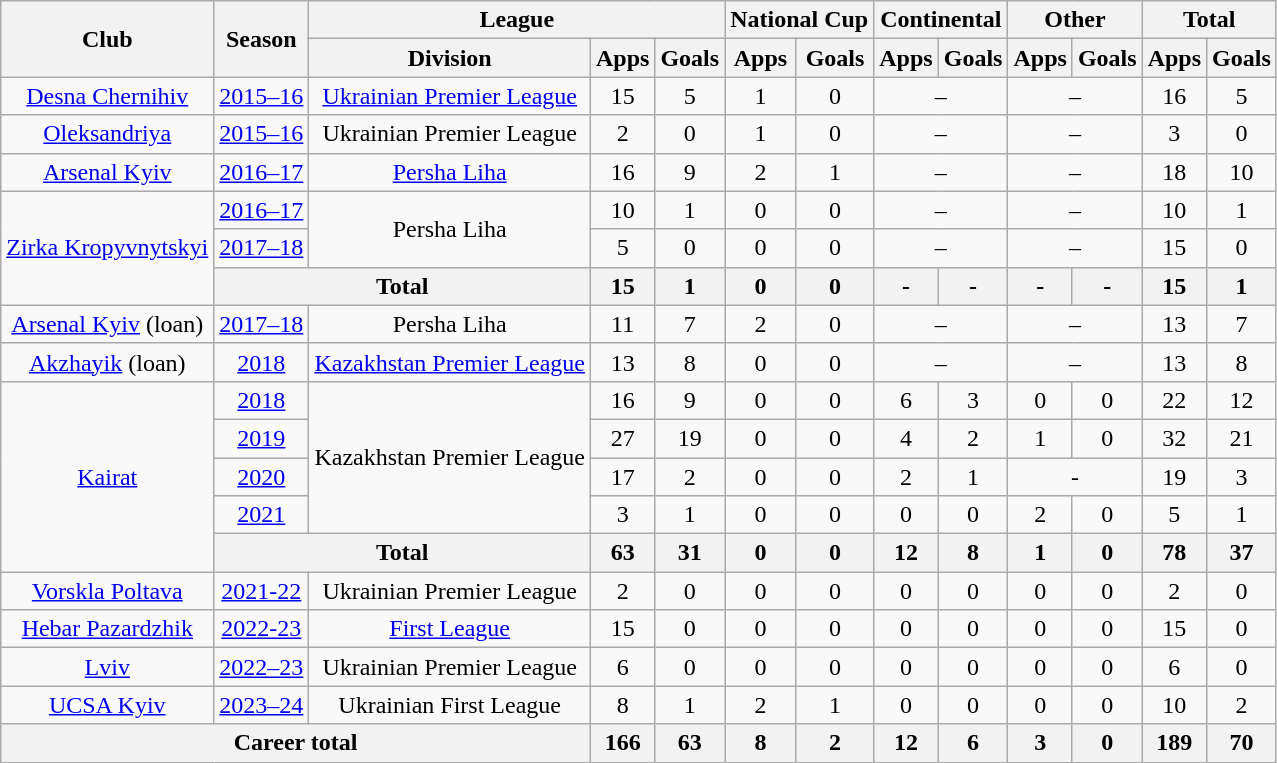<table class="wikitable" style="text-align: center">
<tr>
<th rowspan="2">Club</th>
<th rowspan="2">Season</th>
<th colspan="3">League</th>
<th colspan="2">National Cup</th>
<th colspan="2">Continental</th>
<th colspan="2">Other</th>
<th colspan="2">Total</th>
</tr>
<tr>
<th>Division</th>
<th>Apps</th>
<th>Goals</th>
<th>Apps</th>
<th>Goals</th>
<th>Apps</th>
<th>Goals</th>
<th>Apps</th>
<th>Goals</th>
<th>Apps</th>
<th>Goals</th>
</tr>
<tr>
<td><a href='#'>Desna Chernihiv</a></td>
<td><a href='#'>2015–16</a></td>
<td><a href='#'>Ukrainian Premier League</a></td>
<td>15</td>
<td>5</td>
<td>1</td>
<td>0</td>
<td colspan="2">–</td>
<td colspan="2">–</td>
<td>16</td>
<td>5</td>
</tr>
<tr>
<td><a href='#'>Oleksandriya</a></td>
<td><a href='#'>2015–16</a></td>
<td>Ukrainian Premier League</td>
<td>2</td>
<td>0</td>
<td>1</td>
<td>0</td>
<td colspan="2">–</td>
<td colspan="2">–</td>
<td>3</td>
<td>0</td>
</tr>
<tr>
<td><a href='#'>Arsenal Kyiv</a></td>
<td><a href='#'>2016–17</a></td>
<td><a href='#'>Persha Liha</a></td>
<td>16</td>
<td>9</td>
<td>2</td>
<td>1</td>
<td colspan="2">–</td>
<td colspan="2">–</td>
<td>18</td>
<td>10</td>
</tr>
<tr>
<td rowspan="3"><a href='#'>Zirka Kropyvnytskyi</a></td>
<td><a href='#'>2016–17</a></td>
<td rowspan="2">Persha Liha</td>
<td>10</td>
<td>1</td>
<td>0</td>
<td>0</td>
<td colspan="2">–</td>
<td colspan="2">–</td>
<td>10</td>
<td>1</td>
</tr>
<tr>
<td><a href='#'>2017–18</a></td>
<td>5</td>
<td>0</td>
<td>0</td>
<td>0</td>
<td colspan="2">–</td>
<td colspan="2">–</td>
<td>15</td>
<td>0</td>
</tr>
<tr>
<th colspan="2">Total</th>
<th>15</th>
<th>1</th>
<th>0</th>
<th>0</th>
<th>-</th>
<th>-</th>
<th>-</th>
<th>-</th>
<th>15</th>
<th>1</th>
</tr>
<tr>
<td><a href='#'>Arsenal Kyiv</a> (loan)</td>
<td><a href='#'>2017–18</a></td>
<td>Persha Liha</td>
<td>11</td>
<td>7</td>
<td>2</td>
<td>0</td>
<td colspan="2">–</td>
<td colspan="2">–</td>
<td>13</td>
<td>7</td>
</tr>
<tr>
<td><a href='#'>Akzhayik</a> (loan)</td>
<td><a href='#'>2018</a></td>
<td><a href='#'>Kazakhstan Premier League</a></td>
<td>13</td>
<td>8</td>
<td>0</td>
<td>0</td>
<td colspan="2">–</td>
<td colspan="2">–</td>
<td>13</td>
<td>8</td>
</tr>
<tr>
<td rowspan="5"><a href='#'>Kairat</a></td>
<td><a href='#'>2018</a></td>
<td rowspan="4">Kazakhstan Premier League</td>
<td>16</td>
<td>9</td>
<td>0</td>
<td>0</td>
<td>6</td>
<td>3</td>
<td>0</td>
<td>0</td>
<td>22</td>
<td>12</td>
</tr>
<tr>
<td><a href='#'>2019</a></td>
<td>27</td>
<td>19</td>
<td>0</td>
<td>0</td>
<td>4</td>
<td>2</td>
<td>1</td>
<td>0</td>
<td>32</td>
<td>21</td>
</tr>
<tr>
<td><a href='#'>2020</a></td>
<td>17</td>
<td>2</td>
<td>0</td>
<td>0</td>
<td>2</td>
<td>1</td>
<td colspan="2">-</td>
<td>19</td>
<td>3</td>
</tr>
<tr>
<td><a href='#'>2021</a></td>
<td>3</td>
<td>1</td>
<td>0</td>
<td>0</td>
<td>0</td>
<td>0</td>
<td>2</td>
<td>0</td>
<td>5</td>
<td>1</td>
</tr>
<tr>
<th colspan="2">Total</th>
<th>63</th>
<th>31</th>
<th>0</th>
<th>0</th>
<th>12</th>
<th>8</th>
<th>1</th>
<th>0</th>
<th>78</th>
<th>37</th>
</tr>
<tr>
<td rowspan="1"><a href='#'>Vorskla Poltava</a></td>
<td><a href='#'>2021-22</a></td>
<td>Ukrainian Premier League</td>
<td>2</td>
<td>0</td>
<td>0</td>
<td>0</td>
<td>0</td>
<td>0</td>
<td>0</td>
<td>0</td>
<td>2</td>
<td>0</td>
</tr>
<tr>
<td rowspan="1"><a href='#'>Hebar Pazardzhik</a></td>
<td><a href='#'>2022-23</a></td>
<td><a href='#'>First League</a></td>
<td>15</td>
<td>0</td>
<td>0</td>
<td>0</td>
<td>0</td>
<td>0</td>
<td>0</td>
<td>0</td>
<td>15</td>
<td>0</td>
</tr>
<tr>
<td rowspan="1"><a href='#'>Lviv</a></td>
<td><a href='#'>2022–23</a></td>
<td>Ukrainian Premier League</td>
<td>6</td>
<td>0</td>
<td>0</td>
<td>0</td>
<td>0</td>
<td>0</td>
<td>0</td>
<td>0</td>
<td>6</td>
<td>0</td>
</tr>
<tr>
<td rowspan="1"><a href='#'>UCSA Kyiv</a></td>
<td><a href='#'>2023–24</a></td>
<td>Ukrainian First League</td>
<td>8</td>
<td>1</td>
<td>2</td>
<td>1</td>
<td>0</td>
<td>0</td>
<td>0</td>
<td>0</td>
<td>10</td>
<td>2</td>
</tr>
<tr>
<th colspan="3">Career total</th>
<th>166</th>
<th>63</th>
<th>8</th>
<th>2</th>
<th>12</th>
<th>6</th>
<th>3</th>
<th>0</th>
<th>189</th>
<th>70</th>
</tr>
</table>
